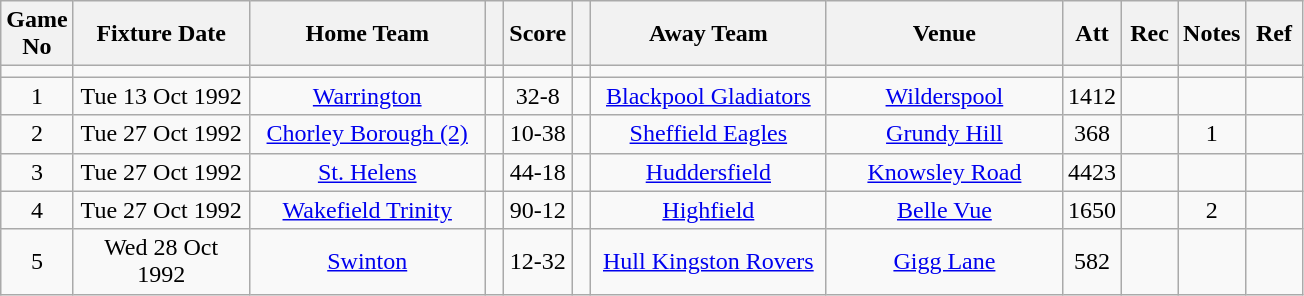<table class="wikitable" style="text-align:center;">
<tr>
<th width=10 abbr="No">Game No</th>
<th width=110 abbr="Date">Fixture Date</th>
<th width=150 abbr="Home Team">Home Team</th>
<th width=5 abbr="space"></th>
<th width=20 abbr="Score">Score</th>
<th width=5 abbr="space"></th>
<th width=150 abbr="Away Team">Away Team</th>
<th width=150 abbr="Venue">Venue</th>
<th width=30 abbr="Att">Att</th>
<th width=30 abbr="Rec">Rec</th>
<th width=20 abbr="Notes">Notes</th>
<th width=30 abbr="Ref">Ref</th>
</tr>
<tr>
<td></td>
<td></td>
<td></td>
<td></td>
<td></td>
<td></td>
<td></td>
<td></td>
<td></td>
<td></td>
<td></td>
<td></td>
</tr>
<tr>
<td>1</td>
<td>Tue 13 Oct 1992</td>
<td><a href='#'>Warrington</a></td>
<td></td>
<td>32-8</td>
<td></td>
<td><a href='#'>Blackpool Gladiators</a></td>
<td><a href='#'>Wilderspool</a></td>
<td>1412</td>
<td></td>
<td></td>
<td></td>
</tr>
<tr>
<td>2</td>
<td>Tue 27 Oct 1992</td>
<td><a href='#'>Chorley Borough (2)</a></td>
<td></td>
<td>10-38</td>
<td></td>
<td><a href='#'>Sheffield Eagles</a></td>
<td><a href='#'>Grundy Hill</a></td>
<td>368</td>
<td></td>
<td>1</td>
<td></td>
</tr>
<tr>
<td>3</td>
<td>Tue 27 Oct 1992</td>
<td><a href='#'>St. Helens</a></td>
<td></td>
<td>44-18</td>
<td></td>
<td><a href='#'>Huddersfield</a></td>
<td><a href='#'>Knowsley Road</a></td>
<td>4423</td>
<td></td>
<td></td>
<td></td>
</tr>
<tr>
<td>4</td>
<td>Tue 27 Oct 1992</td>
<td><a href='#'>Wakefield Trinity</a></td>
<td></td>
<td>90-12</td>
<td></td>
<td><a href='#'>Highfield</a></td>
<td><a href='#'>Belle Vue</a></td>
<td>1650</td>
<td></td>
<td>2</td>
<td></td>
</tr>
<tr>
<td>5</td>
<td>Wed 28 Oct 1992</td>
<td><a href='#'>Swinton</a></td>
<td></td>
<td>12-32</td>
<td></td>
<td><a href='#'>Hull Kingston Rovers</a></td>
<td><a href='#'>Gigg Lane</a></td>
<td>582</td>
<td></td>
<td></td>
<td></td>
</tr>
</table>
